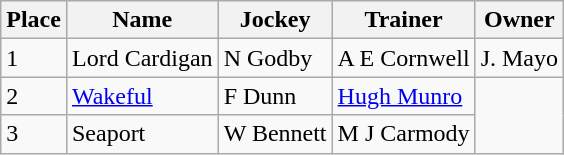<table class="wikitable">
<tr>
<th>Place</th>
<th>Name</th>
<th>Jockey</th>
<th>Trainer</th>
<th>Owner</th>
</tr>
<tr>
<td>1</td>
<td>Lord Cardigan</td>
<td>N Godby</td>
<td>A E Cornwell</td>
<td>J. Mayo</td>
</tr>
<tr>
<td>2</td>
<td><a href='#'>Wakeful</a></td>
<td>F Dunn</td>
<td><a href='#'>Hugh Munro</a></td>
</tr>
<tr>
<td>3</td>
<td>Seaport</td>
<td>W Bennett</td>
<td>M J Carmody</td>
</tr>
</table>
